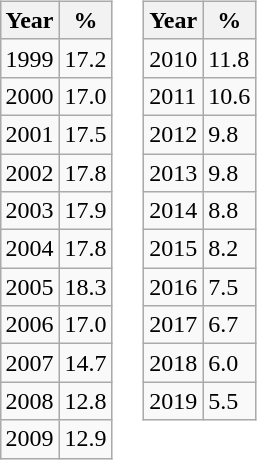<table style="float:right; margin-left:1em; margin-bottom:1ex">
<tr style="vertical-align:top">
<td><br><table class="wikitable">
<tr>
<th>Year</th>
<th>%</th>
</tr>
<tr>
<td>1999</td>
<td>17.2</td>
</tr>
<tr>
<td>2000</td>
<td>17.0</td>
</tr>
<tr>
<td>2001</td>
<td>17.5</td>
</tr>
<tr>
<td>2002</td>
<td>17.8</td>
</tr>
<tr>
<td>2003</td>
<td>17.9</td>
</tr>
<tr>
<td>2004</td>
<td>17.8</td>
</tr>
<tr>
<td>2005</td>
<td>18.3</td>
</tr>
<tr>
<td>2006</td>
<td>17.0</td>
</tr>
<tr>
<td>2007</td>
<td>14.7</td>
</tr>
<tr>
<td>2008</td>
<td>12.8</td>
</tr>
<tr>
<td>2009</td>
<td>12.9</td>
</tr>
</table>
</td>
<td><br><table class="wikitable">
<tr>
<th>Year</th>
<th>%</th>
</tr>
<tr>
<td>2010</td>
<td>11.8</td>
</tr>
<tr>
<td>2011</td>
<td>10.6</td>
</tr>
<tr>
<td>2012</td>
<td>9.8</td>
</tr>
<tr>
<td>2013</td>
<td>9.8</td>
</tr>
<tr>
<td>2014</td>
<td>8.8</td>
</tr>
<tr>
<td>2015</td>
<td>8.2</td>
</tr>
<tr>
<td>2016</td>
<td>7.5</td>
</tr>
<tr>
<td>2017</td>
<td>6.7</td>
</tr>
<tr>
<td>2018</td>
<td>6.0</td>
</tr>
<tr>
<td>2019</td>
<td>5.5</td>
</tr>
</table>
</td>
</tr>
</table>
